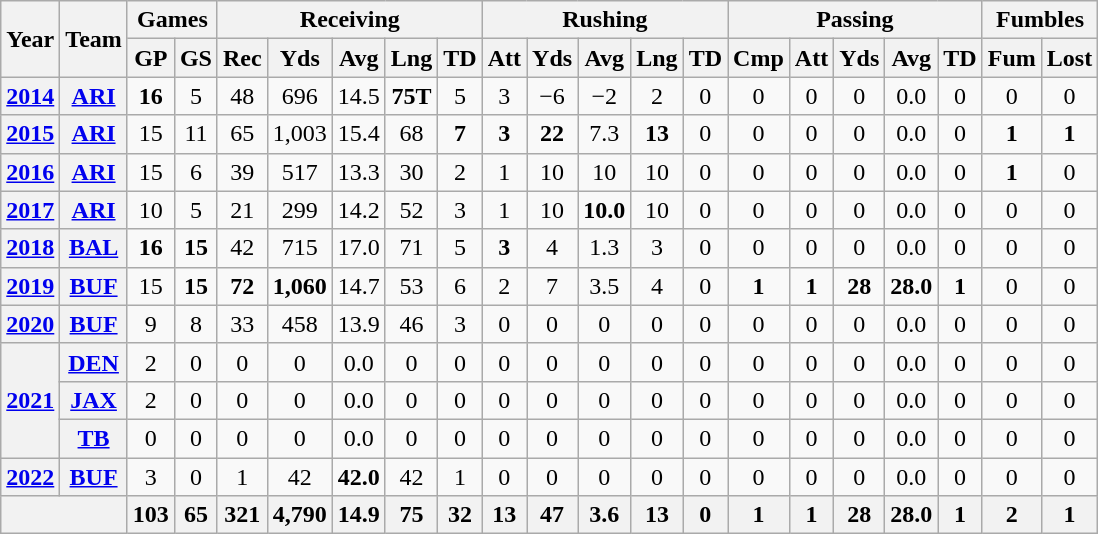<table class="wikitable" style="text-align:center;">
<tr>
<th rowspan="2">Year</th>
<th rowspan="2">Team</th>
<th colspan="2">Games</th>
<th colspan="5">Receiving</th>
<th colspan="5">Rushing</th>
<th colspan="5">Passing</th>
<th colspan="2">Fumbles</th>
</tr>
<tr>
<th>GP</th>
<th>GS</th>
<th>Rec</th>
<th>Yds</th>
<th>Avg</th>
<th>Lng</th>
<th>TD</th>
<th>Att</th>
<th>Yds</th>
<th>Avg</th>
<th>Lng</th>
<th>TD</th>
<th>Cmp</th>
<th>Att</th>
<th>Yds</th>
<th>Avg</th>
<th>TD</th>
<th>Fum</th>
<th>Lost</th>
</tr>
<tr>
<th><a href='#'>2014</a></th>
<th><a href='#'>ARI</a></th>
<td><strong>16</strong></td>
<td>5</td>
<td>48</td>
<td>696</td>
<td>14.5</td>
<td><strong>75T</strong></td>
<td>5</td>
<td>3</td>
<td>−6</td>
<td>−2</td>
<td>2</td>
<td>0</td>
<td>0</td>
<td>0</td>
<td>0</td>
<td>0.0</td>
<td>0</td>
<td>0</td>
<td>0</td>
</tr>
<tr>
<th><a href='#'>2015</a></th>
<th><a href='#'>ARI</a></th>
<td>15</td>
<td>11</td>
<td>65</td>
<td>1,003</td>
<td>15.4</td>
<td>68</td>
<td><strong>7</strong></td>
<td><strong>3</strong></td>
<td><strong>22</strong></td>
<td>7.3</td>
<td><strong>13</strong></td>
<td>0</td>
<td>0</td>
<td>0</td>
<td>0</td>
<td>0.0</td>
<td>0</td>
<td><strong>1</strong></td>
<td><strong>1</strong></td>
</tr>
<tr>
<th><a href='#'>2016</a></th>
<th><a href='#'>ARI</a></th>
<td>15</td>
<td>6</td>
<td>39</td>
<td>517</td>
<td>13.3</td>
<td>30</td>
<td>2</td>
<td>1</td>
<td>10</td>
<td>10</td>
<td>10</td>
<td>0</td>
<td>0</td>
<td>0</td>
<td>0</td>
<td>0.0</td>
<td>0</td>
<td><strong>1</strong></td>
<td>0</td>
</tr>
<tr>
<th><a href='#'>2017</a></th>
<th><a href='#'>ARI</a></th>
<td>10</td>
<td>5</td>
<td>21</td>
<td>299</td>
<td>14.2</td>
<td>52</td>
<td>3</td>
<td>1</td>
<td>10</td>
<td><strong>10.0</strong></td>
<td>10</td>
<td>0</td>
<td>0</td>
<td>0</td>
<td>0</td>
<td>0.0</td>
<td>0</td>
<td>0</td>
<td>0</td>
</tr>
<tr>
<th><a href='#'>2018</a></th>
<th><a href='#'>BAL</a></th>
<td><strong>16</strong></td>
<td><strong>15</strong></td>
<td>42</td>
<td>715</td>
<td>17.0</td>
<td>71</td>
<td>5</td>
<td><strong>3</strong></td>
<td>4</td>
<td>1.3</td>
<td>3</td>
<td>0</td>
<td>0</td>
<td>0</td>
<td>0</td>
<td>0.0</td>
<td>0</td>
<td>0</td>
<td>0</td>
</tr>
<tr>
<th><a href='#'>2019</a></th>
<th><a href='#'>BUF</a></th>
<td>15</td>
<td><strong>15</strong></td>
<td><strong>72</strong></td>
<td><strong>1,060</strong></td>
<td>14.7</td>
<td>53</td>
<td>6</td>
<td>2</td>
<td>7</td>
<td>3.5</td>
<td>4</td>
<td>0</td>
<td><strong>1</strong></td>
<td><strong>1</strong></td>
<td><strong>28</strong></td>
<td><strong>28.0</strong></td>
<td><strong>1</strong></td>
<td>0</td>
<td>0</td>
</tr>
<tr>
<th><a href='#'>2020</a></th>
<th><a href='#'>BUF</a></th>
<td>9</td>
<td>8</td>
<td>33</td>
<td>458</td>
<td>13.9</td>
<td>46</td>
<td>3</td>
<td>0</td>
<td>0</td>
<td>0</td>
<td>0</td>
<td>0</td>
<td>0</td>
<td>0</td>
<td>0</td>
<td>0.0</td>
<td>0</td>
<td>0</td>
<td>0</td>
</tr>
<tr>
<th rowspan="3"><a href='#'>2021</a></th>
<th><a href='#'>DEN</a></th>
<td>2</td>
<td>0</td>
<td>0</td>
<td>0</td>
<td>0.0</td>
<td>0</td>
<td>0</td>
<td>0</td>
<td>0</td>
<td>0</td>
<td>0</td>
<td>0</td>
<td>0</td>
<td>0</td>
<td>0</td>
<td>0.0</td>
<td>0</td>
<td>0</td>
<td>0</td>
</tr>
<tr>
<th><a href='#'>JAX</a></th>
<td>2</td>
<td>0</td>
<td>0</td>
<td>0</td>
<td>0.0</td>
<td>0</td>
<td>0</td>
<td>0</td>
<td>0</td>
<td>0</td>
<td>0</td>
<td>0</td>
<td>0</td>
<td>0</td>
<td>0</td>
<td>0.0</td>
<td>0</td>
<td>0</td>
<td>0</td>
</tr>
<tr>
<th><a href='#'>TB</a></th>
<td>0</td>
<td>0</td>
<td>0</td>
<td>0</td>
<td>0.0</td>
<td>0</td>
<td>0</td>
<td>0</td>
<td>0</td>
<td>0</td>
<td>0</td>
<td>0</td>
<td>0</td>
<td>0</td>
<td>0</td>
<td>0.0</td>
<td>0</td>
<td>0</td>
<td>0</td>
</tr>
<tr>
<th><a href='#'>2022</a></th>
<th><a href='#'>BUF</a></th>
<td>3</td>
<td>0</td>
<td>1</td>
<td>42</td>
<td><strong>42.0</strong></td>
<td>42</td>
<td>1</td>
<td>0</td>
<td>0</td>
<td>0</td>
<td>0</td>
<td>0</td>
<td>0</td>
<td>0</td>
<td>0</td>
<td>0.0</td>
<td>0</td>
<td>0</td>
<td>0</td>
</tr>
<tr>
<th colspan="2"></th>
<th>103</th>
<th>65</th>
<th>321</th>
<th>4,790</th>
<th>14.9</th>
<th>75</th>
<th>32</th>
<th>13</th>
<th>47</th>
<th>3.6</th>
<th>13</th>
<th>0</th>
<th>1</th>
<th>1</th>
<th>28</th>
<th>28.0</th>
<th>1</th>
<th>2</th>
<th>1</th>
</tr>
</table>
